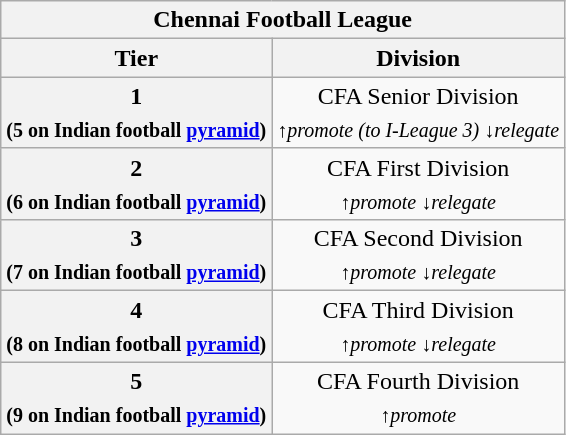<table class="wikitable" style="text-align:center;">
<tr>
<th colspan="2">Chennai Football League</th>
</tr>
<tr>
<th>Tier</th>
<th>Division</th>
</tr>
<tr>
<th>1<br><sub>(5 on Indian football <a href='#'>pyramid</a>)</sub></th>
<td>CFA Senior Division<br><em><sub>↑promote (to I-League 3) ↓relegate</sub></em></td>
</tr>
<tr>
<th>2<br><sub>(6 on Indian football <a href='#'>pyramid</a>)</sub></th>
<td>CFA First Division<br><em><sub>↑promote ↓relegate</sub></em></td>
</tr>
<tr>
<th>3<br><sub>(7 on Indian football <a href='#'>pyramid</a>)</sub></th>
<td>CFA Second Division<br><em><sub>↑promote ↓relegate</sub></em></td>
</tr>
<tr>
<th>4<br><sub>(8 on Indian football <a href='#'>pyramid</a>)</sub></th>
<td>CFA Third Division<br><em><sub>↑promote ↓relegate</sub></em></td>
</tr>
<tr>
<th>5<br><sub>(9 on Indian football <a href='#'>pyramid</a>)</sub></th>
<td>CFA Fourth Division<br><em><sub>↑promote</sub></em></td>
</tr>
</table>
